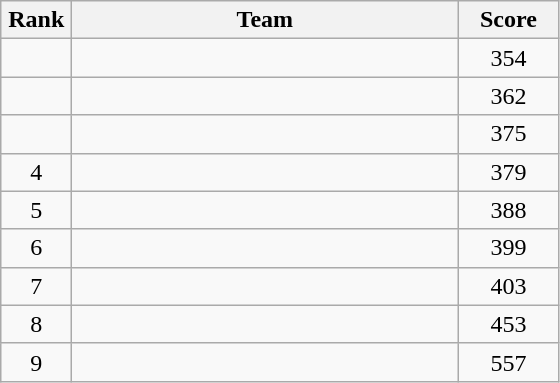<table class=wikitable style="text-align:center">
<tr>
<th width=40>Rank</th>
<th width=250>Team</th>
<th width=60>Score</th>
</tr>
<tr>
<td></td>
<td align=left></td>
<td>354</td>
</tr>
<tr>
<td></td>
<td align=left></td>
<td>362</td>
</tr>
<tr>
<td></td>
<td align=left></td>
<td>375</td>
</tr>
<tr>
<td>4</td>
<td align=left></td>
<td>379</td>
</tr>
<tr>
<td>5</td>
<td align=left></td>
<td>388</td>
</tr>
<tr>
<td>6</td>
<td align=left></td>
<td>399</td>
</tr>
<tr>
<td>7</td>
<td align=left></td>
<td>403</td>
</tr>
<tr>
<td>8</td>
<td align=left></td>
<td>453</td>
</tr>
<tr>
<td>9</td>
<td align=left></td>
<td>557</td>
</tr>
</table>
